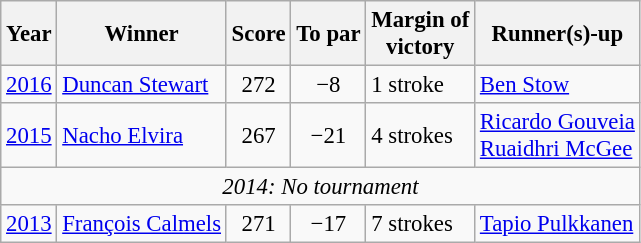<table class=wikitable style="font-size:95%">
<tr>
<th>Year</th>
<th>Winner</th>
<th>Score</th>
<th>To par</th>
<th>Margin of<br>victory</th>
<th>Runner(s)-up</th>
</tr>
<tr>
<td><a href='#'>2016</a></td>
<td> <a href='#'>Duncan Stewart</a></td>
<td align=center>272</td>
<td align=center>−8</td>
<td>1 stroke</td>
<td> <a href='#'>Ben Stow</a></td>
</tr>
<tr>
<td><a href='#'>2015</a></td>
<td> <a href='#'>Nacho Elvira</a></td>
<td align=center>267</td>
<td align=center>−21</td>
<td>4 strokes</td>
<td> <a href='#'>Ricardo Gouveia</a><br> <a href='#'>Ruaidhri McGee</a></td>
</tr>
<tr>
<td colspan=7 align=center><em>2014: No tournament</em></td>
</tr>
<tr>
<td><a href='#'>2013</a></td>
<td> <a href='#'>François Calmels</a></td>
<td align=center>271</td>
<td align=center>−17</td>
<td>7 strokes</td>
<td> <a href='#'>Tapio Pulkkanen</a></td>
</tr>
</table>
